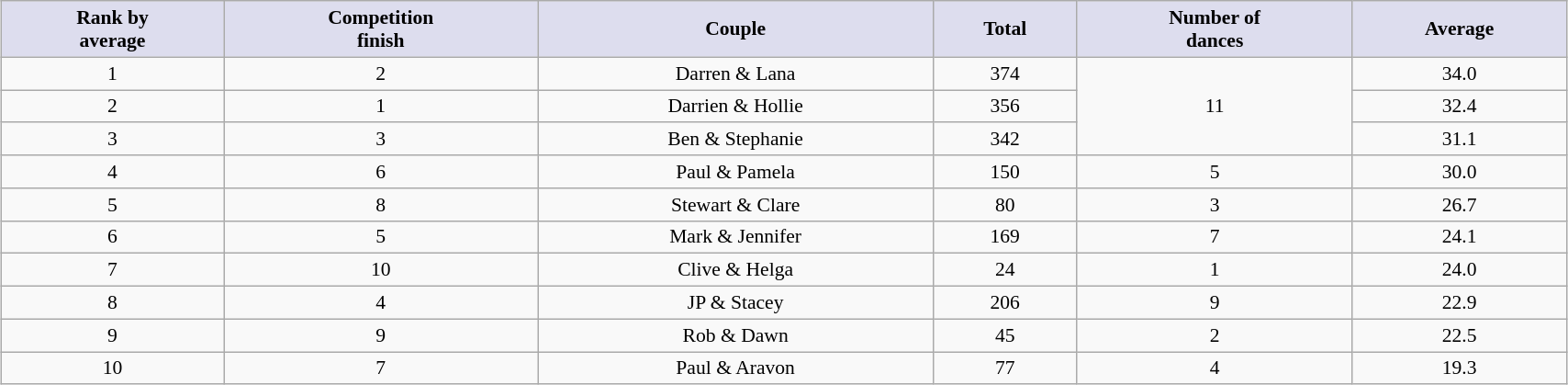<table class="wikitable sortable" style="font-size:90%; text-align:center; width:90%; margin: 5px;">
<tr>
<th style="background:#ddddee;">Rank by<br> average</th>
<th style="background:#ddddee;">Competition<br> finish</th>
<th style="background:#ddddee;">Couple</th>
<th style="background:#ddddee;">Total</th>
<th style="background:#ddddee;">Number of<br> dances</th>
<th style="background:#ddddee;">Average</th>
</tr>
<tr>
<td>1</td>
<td>2</td>
<td>Darren & Lana</td>
<td>374</td>
<td rowspan=3>11</td>
<td>34.0</td>
</tr>
<tr>
<td>2</td>
<td>1</td>
<td>Darrien & Hollie</td>
<td>356</td>
<td>32.4</td>
</tr>
<tr>
<td>3</td>
<td>3</td>
<td>Ben & Stephanie</td>
<td>342</td>
<td>31.1</td>
</tr>
<tr>
<td>4</td>
<td>6</td>
<td>Paul & Pamela</td>
<td>150</td>
<td>5</td>
<td>30.0</td>
</tr>
<tr>
<td>5</td>
<td>8</td>
<td>Stewart & Clare</td>
<td>80</td>
<td>3</td>
<td>26.7</td>
</tr>
<tr>
<td>6</td>
<td>5</td>
<td>Mark & Jennifer</td>
<td>169</td>
<td>7</td>
<td>24.1</td>
</tr>
<tr>
<td>7</td>
<td>10</td>
<td>Clive & Helga</td>
<td>24</td>
<td>1</td>
<td>24.0</td>
</tr>
<tr>
<td>8</td>
<td>4</td>
<td>JP & Stacey</td>
<td>206</td>
<td>9</td>
<td>22.9</td>
</tr>
<tr>
<td>9</td>
<td>9</td>
<td>Rob & Dawn</td>
<td>45</td>
<td>2</td>
<td>22.5</td>
</tr>
<tr>
<td>10</td>
<td>7</td>
<td>Paul & Aravon</td>
<td>77</td>
<td>4</td>
<td>19.3</td>
</tr>
</table>
